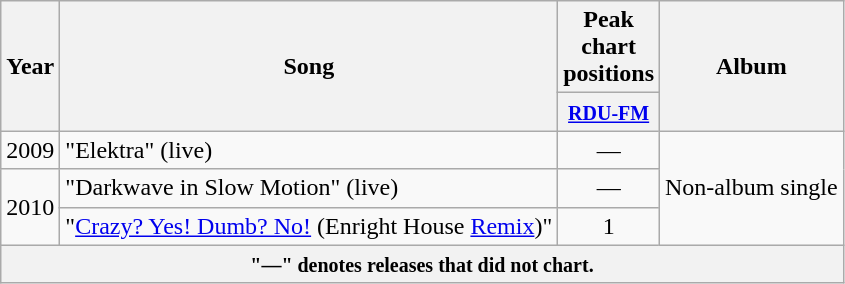<table class="wikitable">
<tr>
<th rowspan="2">Year</th>
<th rowspan="2">Song</th>
<th>Peak<br>chart<br>positions</th>
<th rowspan="2">Album</th>
</tr>
<tr>
<th><small><a href='#'>RDU-FM</a></small></th>
</tr>
<tr>
<td>2009</td>
<td>"Elektra" (live)</td>
<td align="center">—</td>
<td rowspan="3" align="center">Non-album single</td>
</tr>
<tr>
<td rowspan="2">2010</td>
<td>"Darkwave in Slow Motion" (live)</td>
<td align="center">—</td>
</tr>
<tr>
<td>"<a href='#'>Crazy? Yes! Dumb? No!</a> (Enright House <a href='#'>Remix</a>)"</td>
<td align="center">1</td>
</tr>
<tr>
<th colspan="5"><small>"—" denotes releases that did not chart.</small></th>
</tr>
</table>
